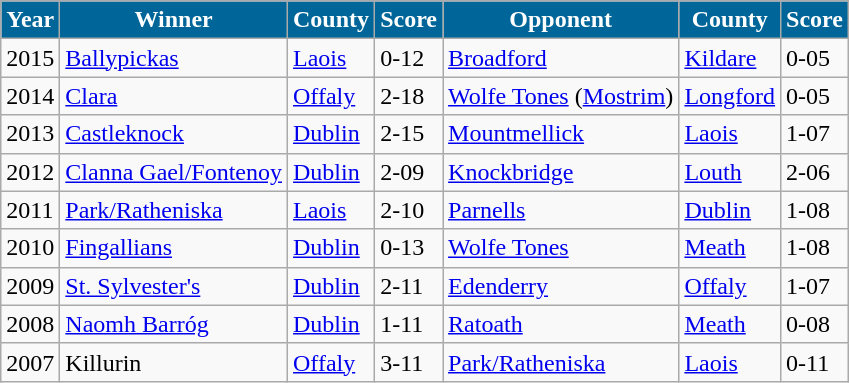<table class="wikitable">
<tr>
<th style="background:#069; color:white;">Year</th>
<th style="background:#069; color:white;">Winner</th>
<th style="background:#069; color:white;">County</th>
<th style="background:#069; color:white;">Score</th>
<th style="background:#069; color:white;">Opponent</th>
<th style="background:#069; color:white;">County</th>
<th style="background:#069; color:white;">Score</th>
</tr>
<tr>
<td>2015</td>
<td><a href='#'>Ballypickas</a></td>
<td><a href='#'>Laois</a></td>
<td>0-12</td>
<td><a href='#'>Broadford</a></td>
<td><a href='#'>Kildare</a></td>
<td>0-05</td>
</tr>
<tr>
<td>2014</td>
<td><a href='#'>Clara</a></td>
<td><a href='#'>Offaly</a></td>
<td>2-18</td>
<td><a href='#'>Wolfe Tones</a> (<a href='#'>Mostrim</a>)</td>
<td><a href='#'>Longford</a></td>
<td>0-05</td>
</tr>
<tr>
<td>2013</td>
<td><a href='#'>Castleknock</a></td>
<td><a href='#'>Dublin</a></td>
<td>2-15</td>
<td><a href='#'>Mountmellick</a></td>
<td><a href='#'>Laois</a></td>
<td>1-07</td>
</tr>
<tr>
<td>2012</td>
<td><a href='#'>Clanna Gael/Fontenoy</a></td>
<td><a href='#'>Dublin</a></td>
<td>2-09</td>
<td><a href='#'>Knockbridge</a></td>
<td><a href='#'>Louth</a></td>
<td>2-06</td>
</tr>
<tr>
<td>2011</td>
<td><a href='#'>Park/Ratheniska</a></td>
<td><a href='#'>Laois</a></td>
<td>2-10</td>
<td><a href='#'>Parnells</a></td>
<td><a href='#'>Dublin</a></td>
<td>1-08</td>
</tr>
<tr>
<td>2010</td>
<td><a href='#'>Fingallians</a></td>
<td><a href='#'>Dublin</a></td>
<td>0-13</td>
<td><a href='#'>Wolfe Tones</a></td>
<td><a href='#'>Meath</a></td>
<td>1-08</td>
</tr>
<tr>
<td>2009</td>
<td><a href='#'>St. Sylvester's</a></td>
<td><a href='#'>Dublin</a></td>
<td>2-11</td>
<td><a href='#'>Edenderry</a></td>
<td><a href='#'>Offaly</a></td>
<td>1-07</td>
</tr>
<tr>
<td>2008</td>
<td><a href='#'>Naomh Barróg</a></td>
<td><a href='#'>Dublin</a></td>
<td>1-11</td>
<td><a href='#'>Ratoath</a></td>
<td><a href='#'>Meath</a></td>
<td>0-08</td>
</tr>
<tr>
<td>2007</td>
<td>Killurin</td>
<td><a href='#'>Offaly</a></td>
<td>3-11</td>
<td><a href='#'>Park/Ratheniska</a></td>
<td><a href='#'>Laois</a></td>
<td>0-11</td>
</tr>
</table>
